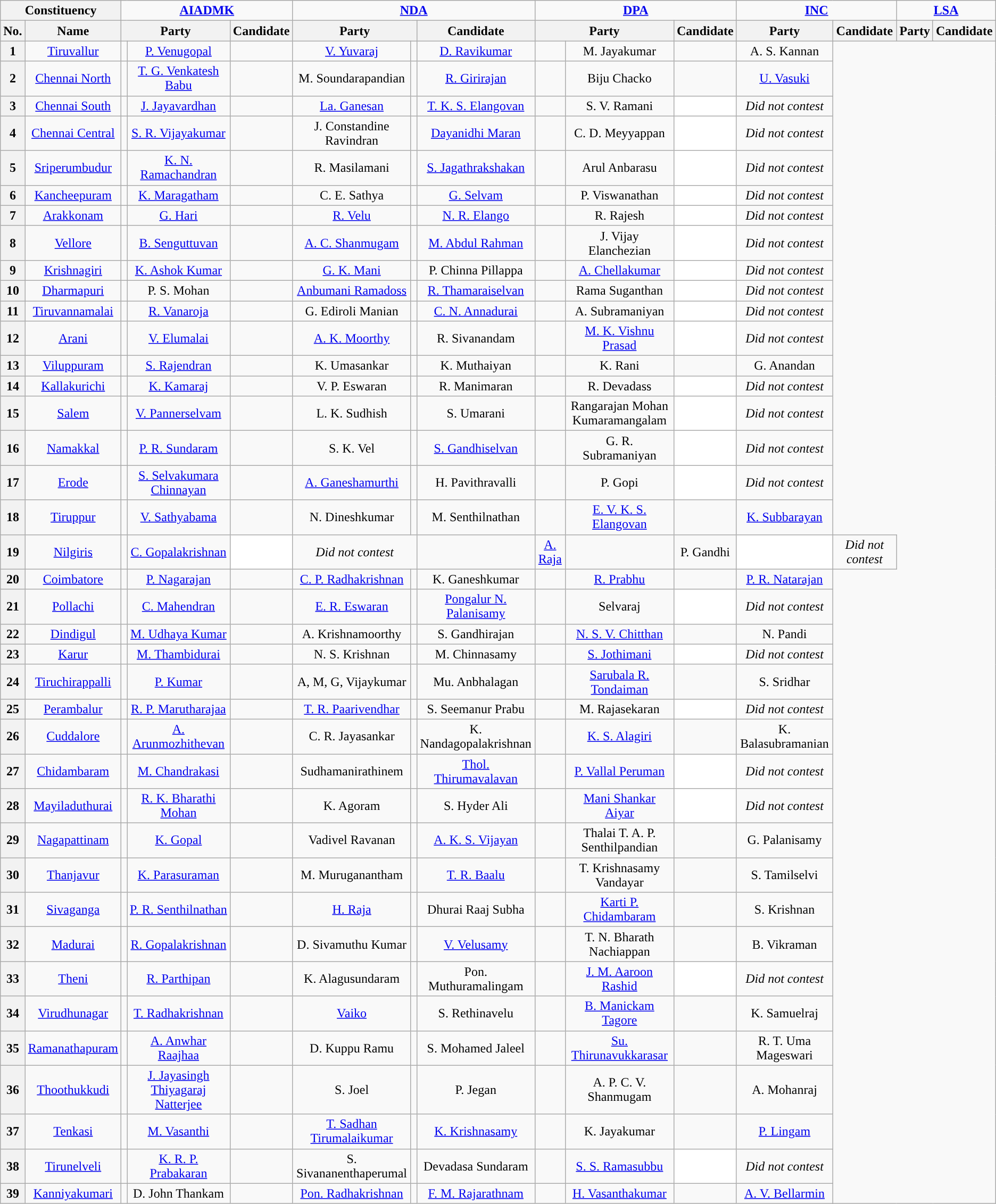<table class="wikitable sortable" style="text-align:center;">
<tr>
<th colspan=2>Constituency</th>
<td colspan=3><a href='#'><span><strong>AIADMK</strong></span></a></td>
<td colspan=3><a href='#'><span><strong>NDA</strong></span></a></td>
<td colspan=3><a href='#'><span><strong>DPA</strong></span></a></td>
<td colspan=3><a href='#'><span><strong>INC</strong></span></a></td>
<td colspan=3><a href='#'><span><strong>LSA</strong></span></a></td>
</tr>
<tr>
<th>No.</th>
<th>Name</th>
<th colspan=2>Party</th>
<th>Candidate</th>
<th colspan=2>Party</th>
<th>Candidate</th>
<th colspan=2>Party</th>
<th>Candidate</th>
<th colspan=2>Party</th>
<th>Candidate</th>
<th colspan=2>Party</th>
<th>Candidate</th>
</tr>
<tr>
<th>1</th>
<td><a href='#'>Tiruvallur</a></td>
<td></td>
<td><a href='#'>P. Venugopal</a></td>
<td></td>
<td><a href='#'>V. Yuvaraj</a></td>
<td></td>
<td><a href='#'>D. Ravikumar</a></td>
<td></td>
<td>M. Jayakumar</td>
<td></td>
<td>A. S. Kannan</td>
</tr>
<tr>
<th>2</th>
<td><a href='#'>Chennai North</a></td>
<td></td>
<td><a href='#'>T. G. Venkatesh Babu</a></td>
<td></td>
<td>M. Soundarapandian</td>
<td></td>
<td><a href='#'>R. Girirajan</a></td>
<td></td>
<td>Biju Chacko</td>
<td></td>
<td><a href='#'>U. Vasuki</a></td>
</tr>
<tr>
<th>3</th>
<td><a href='#'>Chennai South</a></td>
<td></td>
<td><a href='#'>J. Jayavardhan</a></td>
<td></td>
<td><a href='#'>La. Ganesan</a></td>
<td></td>
<td><a href='#'>T. K. S. Elangovan</a></td>
<td></td>
<td>S. V. Ramani</td>
<td style="background:white;"></td>
<td colspan=2><em>Did not contest</em></td>
</tr>
<tr>
<th>4</th>
<td><a href='#'>Chennai Central</a></td>
<td></td>
<td><a href='#'>S. R. Vijayakumar</a></td>
<td></td>
<td>J. Constandine Ravindran</td>
<td></td>
<td><a href='#'>Dayanidhi Maran</a></td>
<td></td>
<td>C. D. Meyyappan</td>
<td style="background:white;"></td>
<td colspan=2><em>Did not contest</em></td>
</tr>
<tr>
<th>5</th>
<td><a href='#'>Sriperumbudur</a></td>
<td></td>
<td><a href='#'>K. N. Ramachandran</a></td>
<td></td>
<td>R. Masilamani</td>
<td></td>
<td><a href='#'>S. Jagathrakshakan</a></td>
<td></td>
<td>Arul Anbarasu</td>
<td style="background:white;"></td>
<td colspan=2><em>Did not contest</em></td>
</tr>
<tr>
<th>6</th>
<td><a href='#'>Kancheepuram</a></td>
<td></td>
<td><a href='#'>K. Maragatham</a></td>
<td></td>
<td>C. E. Sathya</td>
<td></td>
<td><a href='#'>G. Selvam</a></td>
<td></td>
<td>P. Viswanathan</td>
<td style="background:white;"></td>
<td colspan=2><em>Did not contest</em></td>
</tr>
<tr>
<th>7</th>
<td><a href='#'>Arakkonam</a></td>
<td></td>
<td><a href='#'>G. Hari</a></td>
<td></td>
<td><a href='#'>R. Velu</a></td>
<td></td>
<td><a href='#'>N. R. Elango</a></td>
<td></td>
<td>R. Rajesh</td>
<td style="background:white;"></td>
<td colspan=2><em>Did not contest</em></td>
</tr>
<tr>
<th>8</th>
<td><a href='#'>Vellore</a></td>
<td></td>
<td><a href='#'>B. Senguttuvan</a></td>
<td></td>
<td><a href='#'>A. C. Shanmugam</a></td>
<td></td>
<td><a href='#'>M. Abdul Rahman</a></td>
<td></td>
<td>J. Vijay Elanchezian</td>
<td style="background:white;"></td>
<td colspan=2><em>Did not contest</em></td>
</tr>
<tr>
<th>9</th>
<td><a href='#'>Krishnagiri</a></td>
<td></td>
<td><a href='#'>K. Ashok Kumar</a></td>
<td></td>
<td><a href='#'>G. K. Mani</a></td>
<td></td>
<td>P. Chinna Pillappa</td>
<td></td>
<td><a href='#'>A. Chellakumar</a></td>
<td style="background:white;"></td>
<td colspan=2><em>Did not contest</em></td>
</tr>
<tr>
<th>10</th>
<td><a href='#'>Dharmapuri</a></td>
<td></td>
<td>P. S. Mohan</td>
<td></td>
<td><a href='#'>Anbumani Ramadoss</a></td>
<td></td>
<td><a href='#'>R. Thamaraiselvan</a></td>
<td></td>
<td>Rama Suganthan</td>
<td style="background:white;"></td>
<td colspan=2><em>Did not contest</em></td>
</tr>
<tr>
<th>11</th>
<td><a href='#'>Tiruvannamalai</a></td>
<td></td>
<td><a href='#'>R. Vanaroja</a></td>
<td></td>
<td>G. Ediroli Manian</td>
<td></td>
<td><a href='#'>C. N. Annadurai</a></td>
<td></td>
<td>A. Subramaniyan</td>
<td style="background:white;"></td>
<td colspan=2><em>Did not contest</em></td>
</tr>
<tr>
<th>12</th>
<td><a href='#'>Arani</a></td>
<td></td>
<td><a href='#'>V. Elumalai</a></td>
<td></td>
<td><a href='#'>A. K. Moorthy</a></td>
<td></td>
<td>R. Sivanandam</td>
<td></td>
<td><a href='#'>M. K. Vishnu Prasad</a></td>
<td style="background:white;"></td>
<td colspan=2><em>Did not contest</em></td>
</tr>
<tr>
<th>13</th>
<td><a href='#'>Viluppuram</a></td>
<td></td>
<td><a href='#'>S. Rajendran</a></td>
<td></td>
<td>K. Umasankar</td>
<td></td>
<td>K. Muthaiyan</td>
<td></td>
<td>K. Rani</td>
<td></td>
<td>G. Anandan</td>
</tr>
<tr>
<th>14</th>
<td><a href='#'>Kallakurichi</a></td>
<td></td>
<td><a href='#'>K. Kamaraj</a></td>
<td></td>
<td>V. P. Eswaran</td>
<td></td>
<td>R. Manimaran</td>
<td></td>
<td>R. Devadass</td>
<td style="background:white;"></td>
<td colspan=2><em>Did not contest</em></td>
</tr>
<tr>
<th>15</th>
<td><a href='#'>Salem</a></td>
<td></td>
<td><a href='#'>V. Pannerselvam</a></td>
<td></td>
<td>L. K. Sudhish</td>
<td></td>
<td>S. Umarani</td>
<td></td>
<td>Rangarajan Mohan Kumaramangalam</td>
<td style="background:white;"></td>
<td colspan=2><em>Did not contest</em></td>
</tr>
<tr>
<th>16</th>
<td><a href='#'>Namakkal</a></td>
<td></td>
<td><a href='#'>P. R. Sundaram</a></td>
<td></td>
<td>S. K. Vel</td>
<td></td>
<td><a href='#'>S. Gandhiselvan</a></td>
<td></td>
<td>G. R. Subramaniyan</td>
<td style="background:white;"></td>
<td colspan=2><em>Did not contest</em></td>
</tr>
<tr>
<th>17</th>
<td><a href='#'>Erode</a></td>
<td></td>
<td><a href='#'>S. Selvakumara Chinnayan</a></td>
<td></td>
<td><a href='#'>A. Ganeshamurthi</a></td>
<td></td>
<td>H. Pavithravalli</td>
<td></td>
<td>P. Gopi</td>
<td style="background:white;"></td>
<td colspan=2><em>Did not contest</em></td>
</tr>
<tr>
<th>18</th>
<td><a href='#'>Tiruppur</a></td>
<td></td>
<td><a href='#'>V. Sathyabama</a></td>
<td></td>
<td>N. Dineshkumar</td>
<td></td>
<td>M. Senthilnathan</td>
<td></td>
<td><a href='#'>E. V. K. S. Elangovan</a></td>
<td></td>
<td><a href='#'>K. Subbarayan</a></td>
</tr>
<tr>
<th>19</th>
<td><a href='#'>Nilgiris</a></td>
<td></td>
<td><a href='#'>C. Gopalakrishnan</a></td>
<td style="background:white;"></td>
<td colspan=2><em>Did not contest</em></td>
<td></td>
<td><a href='#'>A. Raja</a></td>
<td></td>
<td>P. Gandhi</td>
<td style="background:white;"></td>
<td colspan=2><em>Did not contest</em></td>
</tr>
<tr>
<th>20</th>
<td><a href='#'>Coimbatore</a></td>
<td></td>
<td><a href='#'>P. Nagarajan</a></td>
<td></td>
<td><a href='#'>C. P. Radhakrishnan</a></td>
<td></td>
<td>K. Ganeshkumar</td>
<td></td>
<td><a href='#'>R. Prabhu</a></td>
<td></td>
<td><a href='#'>P. R. Natarajan</a></td>
</tr>
<tr>
<th>21</th>
<td><a href='#'>Pollachi</a></td>
<td></td>
<td><a href='#'>C. Mahendran</a></td>
<td></td>
<td><a href='#'>E. R. Eswaran</a></td>
<td></td>
<td><a href='#'>Pongalur N. Palanisamy</a></td>
<td></td>
<td>Selvaraj</td>
<td style="background:white;"></td>
<td colspan=2><em>Did not contest</em></td>
</tr>
<tr>
<th>22</th>
<td><a href='#'>Dindigul</a></td>
<td></td>
<td><a href='#'>M. Udhaya Kumar</a></td>
<td></td>
<td>A. Krishnamoorthy</td>
<td></td>
<td>S. Gandhirajan</td>
<td></td>
<td><a href='#'>N. S. V. Chitthan</a></td>
<td></td>
<td>N. Pandi</td>
</tr>
<tr>
<th>23</th>
<td><a href='#'>Karur</a></td>
<td></td>
<td><a href='#'>M. Thambidurai</a></td>
<td></td>
<td>N. S. Krishnan</td>
<td></td>
<td>M. Chinnasamy</td>
<td></td>
<td><a href='#'>S. Jothimani</a></td>
<td style="background:white;"></td>
<td colspan=2><em>Did not contest</em></td>
</tr>
<tr>
<th>24</th>
<td><a href='#'>Tiruchirappalli</a></td>
<td></td>
<td><a href='#'>P. Kumar</a></td>
<td></td>
<td>A, M, G, Vijaykumar</td>
<td></td>
<td>Mu. Anbhalagan</td>
<td></td>
<td><a href='#'>Sarubala R. Tondaiman</a></td>
<td></td>
<td>S. Sridhar</td>
</tr>
<tr>
<th>25</th>
<td><a href='#'>Perambalur</a></td>
<td></td>
<td><a href='#'>R. P. Marutharajaa</a></td>
<td></td>
<td><a href='#'>T. R. Paarivendhar</a></td>
<td></td>
<td>S. Seemanur Prabu</td>
<td></td>
<td>M. Rajasekaran</td>
<td style="background:white;"></td>
<td colspan=2><em>Did not contest</em></td>
</tr>
<tr>
<th>26</th>
<td><a href='#'>Cuddalore</a></td>
<td></td>
<td><a href='#'>A. Arunmozhithevan</a></td>
<td></td>
<td>C. R. Jayasankar</td>
<td></td>
<td>K. Nandagopalakrishnan</td>
<td></td>
<td><a href='#'>K. S. Alagiri</a></td>
<td></td>
<td>K. Balasubramanian</td>
</tr>
<tr>
<th>27</th>
<td><a href='#'>Chidambaram</a></td>
<td></td>
<td><a href='#'>M. Chandrakasi</a></td>
<td></td>
<td>Sudhamanirathinem</td>
<td></td>
<td><a href='#'>Thol. Thirumavalavan</a></td>
<td></td>
<td><a href='#'>P. Vallal Peruman</a></td>
<td style="background:white;"></td>
<td colspan=2><em>Did not contest</em></td>
</tr>
<tr>
<th>28</th>
<td><a href='#'>Mayiladuthurai</a></td>
<td></td>
<td><a href='#'>R. K. Bharathi Mohan</a></td>
<td></td>
<td>K. Agoram</td>
<td></td>
<td>S. Hyder Ali</td>
<td></td>
<td><a href='#'>Mani Shankar Aiyar</a></td>
<td style="background:white;"></td>
<td colspan=2><em>Did not contest</em></td>
</tr>
<tr>
<th>29</th>
<td><a href='#'>Nagapattinam</a></td>
<td></td>
<td><a href='#'>K. Gopal</a></td>
<td></td>
<td>Vadivel Ravanan</td>
<td></td>
<td><a href='#'>A. K. S. Vijayan</a></td>
<td></td>
<td>Thalai T. A. P. Senthilpandian</td>
<td></td>
<td>G. Palanisamy</td>
</tr>
<tr>
<th>30</th>
<td><a href='#'>Thanjavur</a></td>
<td></td>
<td><a href='#'>K. Parasuraman</a></td>
<td></td>
<td>M. Muruganantham</td>
<td></td>
<td><a href='#'>T. R. Baalu</a></td>
<td></td>
<td>T. Krishnasamy Vandayar</td>
<td></td>
<td>S. Tamilselvi</td>
</tr>
<tr>
<th>31</th>
<td><a href='#'>Sivaganga</a></td>
<td></td>
<td><a href='#'>P. R. Senthilnathan</a></td>
<td></td>
<td><a href='#'>H. Raja</a></td>
<td></td>
<td>Dhurai Raaj Subha</td>
<td></td>
<td><a href='#'>Karti P. Chidambaram</a></td>
<td></td>
<td>S. Krishnan</td>
</tr>
<tr>
<th>32</th>
<td><a href='#'>Madurai</a></td>
<td></td>
<td><a href='#'>R. Gopalakrishnan</a></td>
<td></td>
<td>D. Sivamuthu Kumar</td>
<td></td>
<td><a href='#'>V. Velusamy</a></td>
<td></td>
<td>T. N. Bharath Nachiappan</td>
<td></td>
<td>B. Vikraman</td>
</tr>
<tr>
<th>33</th>
<td><a href='#'>Theni</a></td>
<td></td>
<td><a href='#'>R. Parthipan</a></td>
<td></td>
<td>K. Alagusundaram</td>
<td></td>
<td>Pon. Muthuramalingam</td>
<td></td>
<td><a href='#'>J. M. Aaroon Rashid</a></td>
<td style="background:white;"></td>
<td colspan=2><em>Did not contest</em></td>
</tr>
<tr>
<th>34</th>
<td><a href='#'>Virudhunagar</a></td>
<td></td>
<td><a href='#'>T. Radhakrishnan</a></td>
<td></td>
<td><a href='#'>Vaiko</a></td>
<td></td>
<td>S. Rethinavelu</td>
<td></td>
<td><a href='#'>B. Manickam Tagore</a></td>
<td></td>
<td>K. Samuelraj</td>
</tr>
<tr>
<th>35</th>
<td><a href='#'>Ramanathapuram</a></td>
<td></td>
<td><a href='#'>A. Anwhar Raajhaa</a></td>
<td></td>
<td>D. Kuppu Ramu</td>
<td></td>
<td>S. Mohamed Jaleel</td>
<td></td>
<td><a href='#'>Su. Thirunavukkarasar</a></td>
<td></td>
<td>R. T. Uma Mageswari</td>
</tr>
<tr>
<th>36</th>
<td><a href='#'>Thoothukkudi</a></td>
<td></td>
<td><a href='#'>J. Jayasingh Thiyagaraj Natterjee</a></td>
<td></td>
<td>S. Joel</td>
<td></td>
<td>P. Jegan</td>
<td></td>
<td>A. P. C. V. Shanmugam</td>
<td></td>
<td>A. Mohanraj</td>
</tr>
<tr>
<th>37</th>
<td><a href='#'>Tenkasi</a></td>
<td></td>
<td><a href='#'>M. Vasanthi</a></td>
<td></td>
<td><a href='#'>T. Sadhan Tirumalaikumar</a></td>
<td></td>
<td><a href='#'>K. Krishnasamy</a></td>
<td></td>
<td>K. Jayakumar</td>
<td></td>
<td><a href='#'>P. Lingam</a></td>
</tr>
<tr>
<th>38</th>
<td><a href='#'>Tirunelveli</a></td>
<td></td>
<td><a href='#'>K. R. P. Prabakaran</a></td>
<td></td>
<td>S. Sivananenthaperumal</td>
<td></td>
<td>Devadasa Sundaram</td>
<td></td>
<td><a href='#'>S. S. Ramasubbu</a></td>
<td style="background:white;"></td>
<td colspan=2><em>Did not contest</em></td>
</tr>
<tr>
<th>39</th>
<td><a href='#'>Kanniyakumari</a></td>
<td></td>
<td>D. John Thankam</td>
<td></td>
<td><a href='#'>Pon. Radhakrishnan</a></td>
<td></td>
<td><a href='#'>F. M. Rajarathnam</a></td>
<td></td>
<td><a href='#'>H. Vasanthakumar</a></td>
<td></td>
<td><a href='#'>A. V. Bellarmin</a></td>
</tr>
</table>
